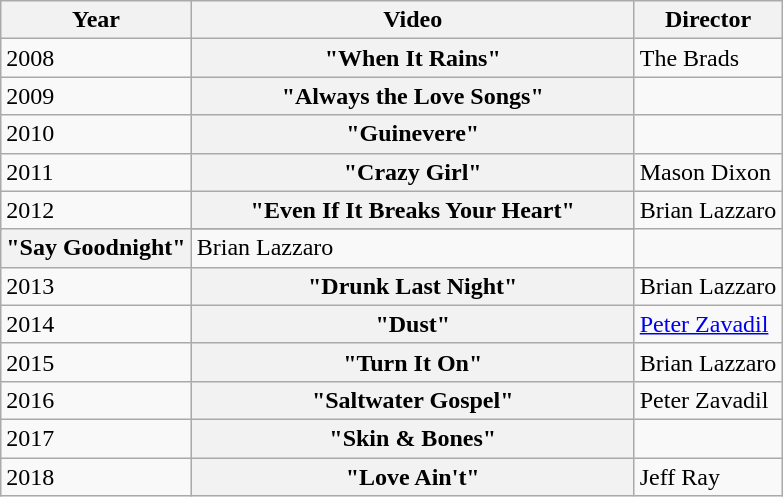<table class="wikitable plainrowheaders">
<tr>
<th>Year</th>
<th style="width:18em;">Video</th>
<th>Director</th>
</tr>
<tr>
<td>2008</td>
<th scope="row">"When It Rains"</th>
<td>The Brads</td>
</tr>
<tr>
<td>2009</td>
<th scope="row">"Always the Love Songs"</th>
<td></td>
</tr>
<tr>
<td>2010</td>
<th scope="row">"Guinevere"</th>
<td></td>
</tr>
<tr>
<td>2011</td>
<th scope="row">"Crazy Girl"</th>
<td>Mason Dixon</td>
</tr>
<tr>
<td rowspan="2">2012</td>
<th scope="row">"Even If It Breaks Your Heart"</th>
<td>Brian Lazzaro</td>
</tr>
<tr>
</tr>
<tr>
<th scope="row">"Say Goodnight"</th>
<td>Brian Lazzaro</td>
</tr>
<tr>
<td>2013</td>
<th scope="row">"Drunk Last Night"</th>
<td>Brian Lazzaro</td>
</tr>
<tr>
<td>2014</td>
<th scope="row">"Dust"</th>
<td><a href='#'>Peter Zavadil</a></td>
</tr>
<tr>
<td>2015</td>
<th scope="row">"Turn It On"</th>
<td>Brian Lazzaro</td>
</tr>
<tr>
<td>2016</td>
<th scope="row">"Saltwater Gospel"</th>
<td>Peter Zavadil</td>
</tr>
<tr>
<td>2017</td>
<th scope="row">"Skin & Bones"</th>
<td></td>
</tr>
<tr>
<td>2018</td>
<th scope="row">"Love Ain't"</th>
<td>Jeff Ray</td>
</tr>
</table>
